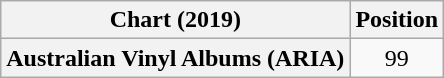<table class="wikitable sortable plainrowheaders" style="text-align:center">
<tr>
<th scope="col">Chart (2019)</th>
<th scope="col">Position</th>
</tr>
<tr>
<th scope="row">Australian Vinyl Albums (ARIA)</th>
<td>99</td>
</tr>
</table>
